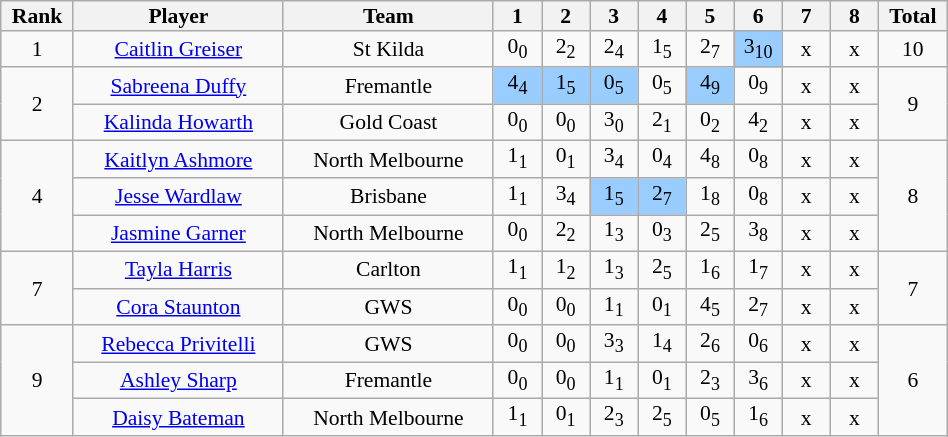<table class="wikitable nowraplinks" style="text-align:center; line-height: 90%; font-size:90%;" width=50%>
<tr>
<th width=20 abbr="#">Rank</th>
<th width=110 abbr="Player">Player</th>
<th width=110 abbr="Team">Team</th>
<th width=20 abbr="Round 1">1</th>
<th width=20 abbr="Round 2">2</th>
<th width=20 abbr="Round 3">3</th>
<th width=20 abbr="Round 4">4</th>
<th width=20 abbr="Round 5">5</th>
<th width=20 abbr="Round 6">6</th>
<th width=20 abbr="Round 7">7</th>
<th width=20 abbr="Round 8">8</th>
<th width=20 abbr="Total">Total</th>
</tr>
<tr>
<td>1</td>
<td><a href='#'>Caitlin Greiser</a></td>
<td>St Kilda</td>
<td>0<sub>0</sub></td>
<td>2<sub>2</sub></td>
<td>2<sub>4</sub></td>
<td>1<sub>5</sub></td>
<td>2<sub>7</sub></td>
<td style="background:#99ccff;">3<sub>10</sub></td>
<td>x</td>
<td>x</td>
<td>10</td>
</tr>
<tr>
<td rowspan=2>2</td>
<td><a href='#'>Sabreena Duffy</a></td>
<td>Fremantle</td>
<td style="background:#99ccff;">4<sub>4</sub></td>
<td style="background:#99ccff;">1<sub>5</sub></td>
<td style="background:#99ccff;">0<sub>5</sub></td>
<td>0<sub>5</sub></td>
<td style="background:#99ccff;">4<sub>9</sub></td>
<td>0<sub>9</sub></td>
<td>x</td>
<td>x</td>
<td rowspan=2>9</td>
</tr>
<tr>
<td><a href='#'>Kalinda Howarth</a></td>
<td>Gold Coast</td>
<td>0<sub>0</sub></td>
<td>0<sub>0</sub></td>
<td>3<sub>0</sub></td>
<td>2<sub>1</sub></td>
<td>0<sub>2</sub></td>
<td>4<sub>2</sub></td>
<td>x</td>
<td>x</td>
</tr>
<tr>
<td rowspan=3>4</td>
<td><a href='#'>Kaitlyn Ashmore</a></td>
<td>North Melbourne</td>
<td>1<sub>1</sub></td>
<td>0<sub>1</sub></td>
<td>3<sub>4</sub></td>
<td>0<sub>4</sub></td>
<td>4<sub>8</sub></td>
<td>0<sub>8</sub></td>
<td>x</td>
<td>x</td>
<td rowspan=3>8</td>
</tr>
<tr>
<td><a href='#'>Jesse Wardlaw</a></td>
<td>Brisbane</td>
<td>1<sub>1</sub></td>
<td>3<sub>4</sub></td>
<td style="background:#99ccff;">1<sub>5</sub></td>
<td style="background:#99ccff;">2<sub>7</sub></td>
<td>1<sub>8</sub></td>
<td>0<sub>8</sub></td>
<td>x</td>
<td>x</td>
</tr>
<tr>
<td><a href='#'>Jasmine Garner</a></td>
<td>North Melbourne</td>
<td>0<sub>0</sub></td>
<td>2<sub>2</sub></td>
<td>1<sub>3</sub></td>
<td>0<sub>3</sub></td>
<td>2<sub>5</sub></td>
<td>3<sub>8</sub></td>
<td>x</td>
<td>x</td>
</tr>
<tr>
<td rowspan=2>7</td>
<td><a href='#'>Tayla Harris</a></td>
<td>Carlton</td>
<td>1<sub>1</sub></td>
<td>1<sub>2</sub></td>
<td>1<sub>3</sub></td>
<td>2<sub>5</sub></td>
<td>1<sub>6</sub></td>
<td>1<sub>7</sub></td>
<td>x</td>
<td>x</td>
<td rowspan=2>7</td>
</tr>
<tr>
<td><a href='#'>Cora Staunton</a></td>
<td>GWS</td>
<td>0<sub>0</sub></td>
<td>0<sub>0</sub></td>
<td>1<sub>1</sub></td>
<td>0<sub>1</sub></td>
<td>4<sub>5</sub></td>
<td>2<sub>7</sub></td>
<td>x</td>
<td>x</td>
</tr>
<tr>
<td rowspan=3>9</td>
<td><a href='#'>Rebecca Privitelli</a></td>
<td>GWS</td>
<td>0<sub>0</sub></td>
<td>0<sub>0</sub></td>
<td>3<sub>3</sub></td>
<td>1<sub>4</sub></td>
<td>2<sub>6</sub></td>
<td>0<sub>6</sub></td>
<td>x</td>
<td>x</td>
<td rowspan=3>6</td>
</tr>
<tr>
<td><a href='#'>Ashley Sharp</a></td>
<td>Fremantle</td>
<td>0<sub>0</sub></td>
<td>0<sub>0</sub></td>
<td>1<sub>1</sub></td>
<td>0<sub>1</sub></td>
<td>2<sub>3</sub></td>
<td>3<sub>6</sub></td>
<td>x</td>
<td>x</td>
</tr>
<tr>
<td><a href='#'>Daisy Bateman</a></td>
<td>North Melbourne</td>
<td>1<sub>1</sub></td>
<td>0<sub>1</sub></td>
<td>2<sub>3</sub></td>
<td>2<sub>5</sub></td>
<td>0<sub>5</sub></td>
<td>1<sub>6</sub></td>
<td>x</td>
<td>x</td>
</tr>
</table>
